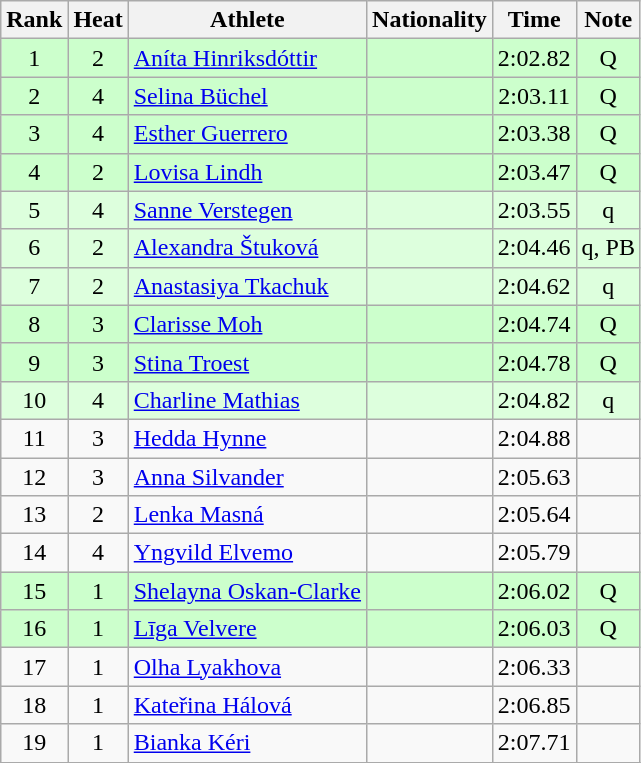<table class="wikitable sortable" style="text-align:center">
<tr>
<th>Rank</th>
<th>Heat</th>
<th>Athlete</th>
<th>Nationality</th>
<th>Time</th>
<th>Note</th>
</tr>
<tr bgcolor=ccffcc>
<td>1</td>
<td>2</td>
<td align=left><a href='#'>Aníta Hinriksdóttir</a></td>
<td align=left></td>
<td>2:02.82</td>
<td>Q</td>
</tr>
<tr bgcolor=ccffcc>
<td>2</td>
<td>4</td>
<td align=left><a href='#'>Selina Büchel</a></td>
<td align=left></td>
<td>2:03.11</td>
<td>Q</td>
</tr>
<tr bgcolor=ccffcc>
<td>3</td>
<td>4</td>
<td align=left><a href='#'>Esther Guerrero</a></td>
<td align=left></td>
<td>2:03.38</td>
<td>Q</td>
</tr>
<tr bgcolor=ccffcc>
<td>4</td>
<td>2</td>
<td align=left><a href='#'>Lovisa Lindh</a></td>
<td align=left></td>
<td>2:03.47</td>
<td>Q</td>
</tr>
<tr bgcolor=ddffdd>
<td>5</td>
<td>4</td>
<td align=left><a href='#'>Sanne Verstegen</a></td>
<td align=left></td>
<td>2:03.55</td>
<td>q</td>
</tr>
<tr bgcolor=ddffdd>
<td>6</td>
<td>2</td>
<td align=left><a href='#'>Alexandra Štuková</a></td>
<td align=left></td>
<td>2:04.46</td>
<td>q, PB</td>
</tr>
<tr bgcolor=ddffdd>
<td>7</td>
<td>2</td>
<td align=left><a href='#'>Anastasiya Tkachuk</a></td>
<td align=left></td>
<td>2:04.62</td>
<td>q</td>
</tr>
<tr bgcolor=ccffcc>
<td>8</td>
<td>3</td>
<td align=left><a href='#'>Clarisse Moh</a></td>
<td align=left></td>
<td>2:04.74</td>
<td>Q</td>
</tr>
<tr bgcolor=ccffcc>
<td>9</td>
<td>3</td>
<td align=left><a href='#'>Stina Troest</a></td>
<td align=left></td>
<td>2:04.78</td>
<td>Q</td>
</tr>
<tr bgcolor=ddffdd>
<td>10</td>
<td>4</td>
<td align=left><a href='#'>Charline Mathias</a></td>
<td align=left></td>
<td>2:04.82</td>
<td>q</td>
</tr>
<tr>
<td>11</td>
<td>3</td>
<td align=left><a href='#'>Hedda Hynne</a></td>
<td align=left></td>
<td>2:04.88</td>
<td></td>
</tr>
<tr>
<td>12</td>
<td>3</td>
<td align=left><a href='#'>Anna Silvander</a></td>
<td align=left></td>
<td>2:05.63</td>
<td></td>
</tr>
<tr>
<td>13</td>
<td>2</td>
<td align=left><a href='#'>Lenka Masná</a></td>
<td align=left></td>
<td>2:05.64</td>
<td></td>
</tr>
<tr>
<td>14</td>
<td>4</td>
<td align=left><a href='#'>Yngvild Elvemo</a></td>
<td align=left></td>
<td>2:05.79</td>
<td></td>
</tr>
<tr bgcolor=ccffcc>
<td>15</td>
<td>1</td>
<td align=left><a href='#'>Shelayna Oskan-Clarke</a></td>
<td align=left></td>
<td>2:06.02</td>
<td>Q</td>
</tr>
<tr bgcolor=ccffcc>
<td>16</td>
<td>1</td>
<td align=left><a href='#'>Līga Velvere</a></td>
<td align=left></td>
<td>2:06.03</td>
<td>Q</td>
</tr>
<tr>
<td>17</td>
<td>1</td>
<td align=left><a href='#'>Olha Lyakhova</a></td>
<td align=left></td>
<td>2:06.33</td>
<td></td>
</tr>
<tr>
<td>18</td>
<td>1</td>
<td align=left><a href='#'>Kateřina Hálová</a></td>
<td align=left></td>
<td>2:06.85</td>
<td></td>
</tr>
<tr>
<td>19</td>
<td>1</td>
<td align=left><a href='#'>Bianka Kéri</a></td>
<td align=left></td>
<td>2:07.71</td>
<td></td>
</tr>
<tr>
</tr>
</table>
